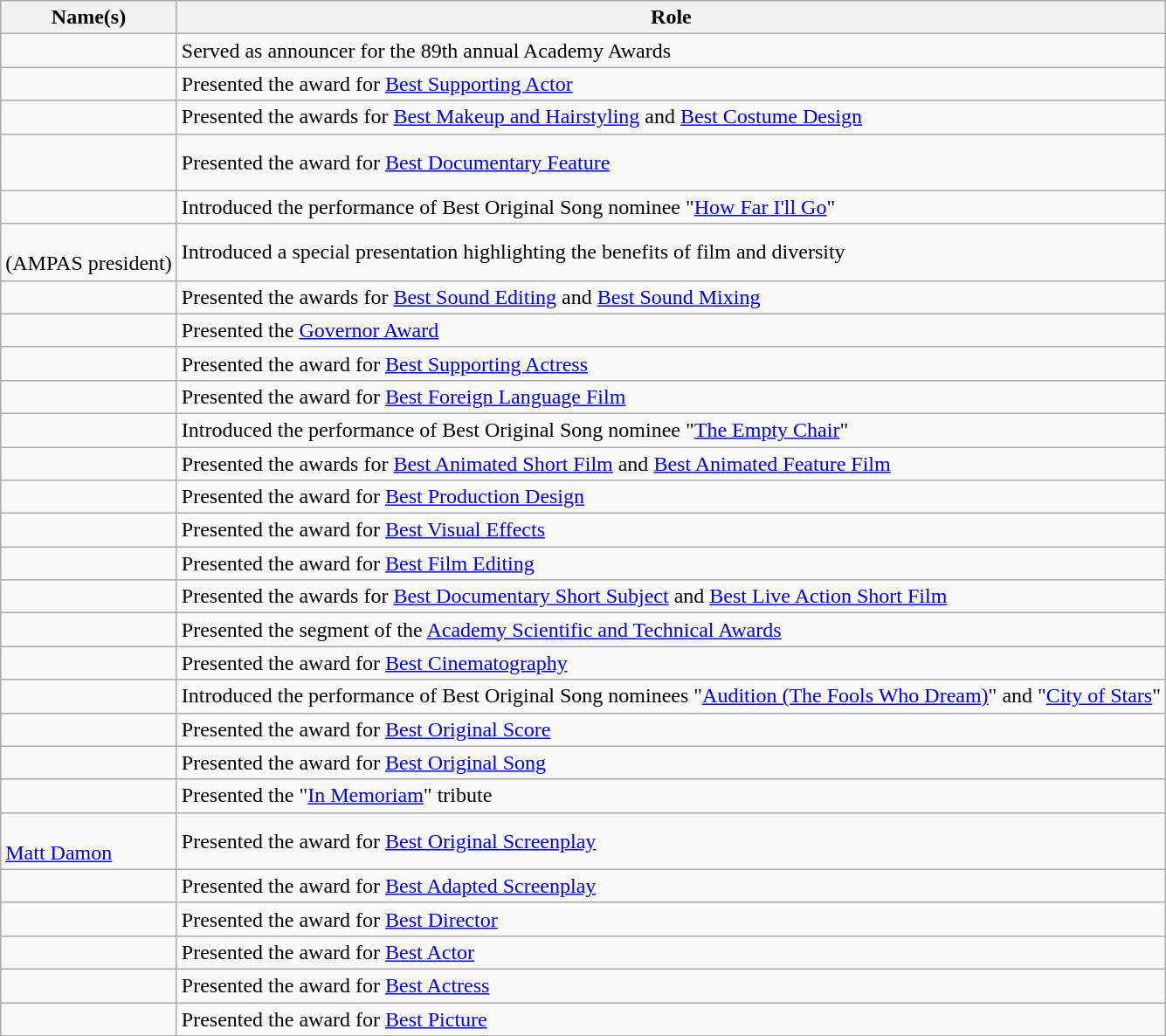<table class="wikitable sortable">
<tr>
<th>Name(s)</th>
<th>Role</th>
</tr>
<tr>
<td></td>
<td>Served as announcer for the 89th annual Academy Awards</td>
</tr>
<tr>
<td></td>
<td>Presented the award for <a href='#'>Best Supporting Actor</a></td>
</tr>
<tr>
<td><br></td>
<td>Presented the awards for <a href='#'>Best Makeup and Hairstyling</a> and <a href='#'>Best Costume Design</a></td>
</tr>
<tr>
<td><br><br></td>
<td>Presented the award for <a href='#'>Best Documentary Feature</a></td>
</tr>
<tr>
<td></td>
<td>Introduced the performance of Best Original Song nominee "<a href='#'>How Far I'll Go</a>"</td>
</tr>
<tr>
<td><br>(AMPAS president)</td>
<td>Introduced a special presentation highlighting the benefits of film and diversity</td>
</tr>
<tr>
<td><br></td>
<td>Presented the awards for <a href='#'>Best Sound Editing</a> and <a href='#'>Best Sound Mixing</a></td>
</tr>
<tr>
<td></td>
<td>Presented the <a href='#'>Governor Award</a></td>
</tr>
<tr>
<td></td>
<td>Presented the award for <a href='#'>Best Supporting Actress</a></td>
</tr>
<tr>
<td><br></td>
<td>Presented the award for <a href='#'>Best Foreign Language Film</a></td>
</tr>
<tr>
<td></td>
<td>Introduced the performance of Best Original Song nominee "<a href='#'>The Empty Chair</a>"</td>
</tr>
<tr>
<td><br></td>
<td>Presented the awards for <a href='#'>Best Animated Short Film</a> and <a href='#'>Best Animated Feature Film</a></td>
</tr>
<tr>
<td><br></td>
<td>Presented the award for <a href='#'>Best Production Design</a></td>
</tr>
<tr>
<td><br></td>
<td>Presented the award for <a href='#'>Best Visual Effects</a></td>
</tr>
<tr>
<td><br></td>
<td>Presented the award for <a href='#'>Best Film Editing</a></td>
</tr>
<tr>
<td><br></td>
<td>Presented the awards for <a href='#'>Best Documentary Short Subject</a> and <a href='#'>Best Live Action Short Film</a></td>
</tr>
<tr>
<td><br></td>
<td>Presented the segment of the <a href='#'>Academy Scientific and Technical Awards</a></td>
</tr>
<tr>
<td><br></td>
<td>Presented the award for <a href='#'>Best Cinematography</a></td>
</tr>
<tr>
<td><br></td>
<td>Introduced the performance of Best Original Song nominees "<a href='#'>Audition (The Fools Who Dream)</a>" and "<a href='#'>City of Stars</a>"</td>
</tr>
<tr>
<td></td>
<td>Presented the award for <a href='#'>Best Original Score</a></td>
</tr>
<tr>
<td></td>
<td>Presented the award for <a href='#'>Best Original Song</a></td>
</tr>
<tr>
<td></td>
<td>Presented the "<a href='#'>In Memoriam</a>" tribute</td>
</tr>
<tr>
<td><br><a href='#'>Matt Damon</a></td>
<td>Presented the award for <a href='#'>Best Original Screenplay</a></td>
</tr>
<tr>
<td></td>
<td>Presented the award for <a href='#'>Best Adapted Screenplay</a></td>
</tr>
<tr>
<td></td>
<td>Presented the award for <a href='#'>Best Director</a></td>
</tr>
<tr>
<td></td>
<td>Presented the award for <a href='#'>Best Actor</a></td>
</tr>
<tr>
<td></td>
<td>Presented the award for <a href='#'>Best Actress</a></td>
</tr>
<tr>
<td><br></td>
<td>Presented the award for <a href='#'>Best Picture</a></td>
</tr>
</table>
